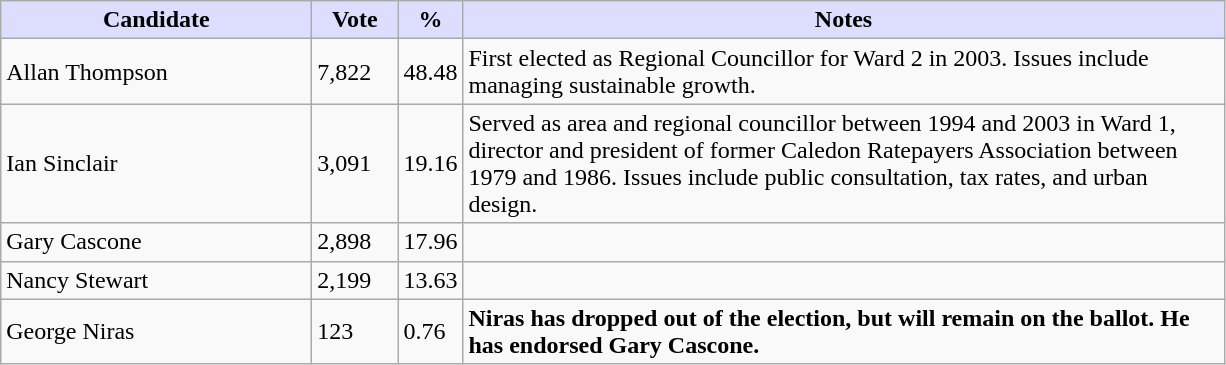<table class="wikitable">
<tr>
<th style="background:#ddf; width:200px;">Candidate </th>
<th style="background:#ddf; width:50px;">Vote</th>
<th style="background:#ddf; width:30px;">%</th>
<th style="background:#ddf; width:500px;">Notes</th>
</tr>
<tr>
<td>Allan Thompson</td>
<td>7,822</td>
<td>48.48</td>
<td>First elected as Regional Councillor for Ward 2 in 2003. Issues include managing sustainable growth.</td>
</tr>
<tr>
<td>Ian Sinclair</td>
<td>3,091</td>
<td>19.16</td>
<td>Served as area and regional councillor between 1994 and 2003 in Ward 1, director and president of former Caledon Ratepayers Association between 1979 and 1986. Issues include public consultation, tax rates, and urban design.</td>
</tr>
<tr>
<td>Gary Cascone</td>
<td>2,898</td>
<td>17.96</td>
<td></td>
</tr>
<tr>
<td>Nancy Stewart</td>
<td>2,199</td>
<td>13.63</td>
<td></td>
</tr>
<tr>
<td>George Niras</td>
<td>123</td>
<td>0.76</td>
<td><strong>Niras has dropped out of the election, but will remain on the ballot. He has endorsed Gary Cascone.</strong></td>
</tr>
</table>
